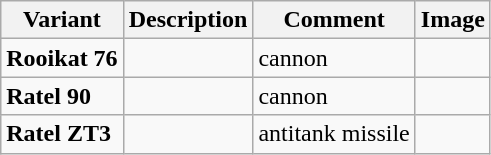<table class="wikitable sortable">
<tr>
<th>Variant</th>
<th>Description</th>
<th>Comment</th>
<th>Image</th>
</tr>
<tr>
<td><strong>Rooikat 76 </strong></td>
<td></td>
<td> cannon</td>
<td></td>
</tr>
<tr>
<td><strong>Ratel 90 </strong></td>
<td></td>
<td> cannon</td>
<td></td>
</tr>
<tr>
<td><strong>Ratel ZT3 </strong></td>
<td></td>
<td>antitank missile</td>
<td></td>
</tr>
</table>
